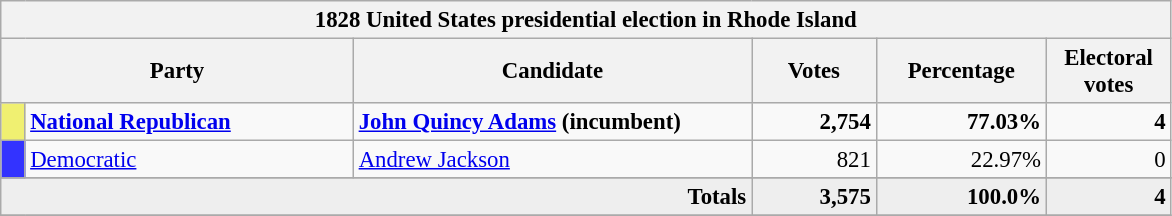<table class="wikitable" style="font-size: 95%;">
<tr>
<th colspan="6">1828 United States presidential election in Rhode Island</th>
</tr>
<tr>
<th colspan="2" style="width: 15em">Party</th>
<th style="width: 17em">Candidate</th>
<th style="width: 5em">Votes</th>
<th style="width: 7em">Percentage</th>
<th style="width: 5em">Electoral votes</th>
</tr>
<tr>
<th style="background-color:#F0F071; width: 3px"></th>
<td style="width: 130px"><strong><a href='#'>National Republican</a></strong></td>
<td><strong><a href='#'>John Quincy Adams</a> (incumbent)</strong></td>
<td align="right"><strong>2,754</strong></td>
<td align="right"><strong>77.03%</strong></td>
<td align="right"><strong>4</strong></td>
</tr>
<tr>
<th style="background-color:#3333FF; width: 3px"></th>
<td style="width: 130px"><a href='#'>Democratic</a></td>
<td><a href='#'>Andrew Jackson</a></td>
<td align="right">821</td>
<td align="right">22.97%</td>
<td align="right">0</td>
</tr>
<tr>
</tr>
<tr bgcolor="#EEEEEE">
<td colspan="3" align="right"><strong>Totals</strong></td>
<td align="right"><strong>3,575</strong></td>
<td align="right"><strong>100.0%</strong></td>
<td align="right"><strong>4</strong></td>
</tr>
<tr>
</tr>
</table>
